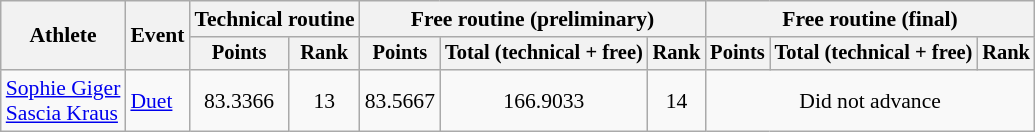<table class="wikitable" style="font-size:90%">
<tr>
<th rowspan="2">Athlete</th>
<th rowspan="2">Event</th>
<th colspan=2>Technical routine</th>
<th colspan=3>Free routine (preliminary)</th>
<th colspan=3>Free routine (final)</th>
</tr>
<tr style="font-size:95%">
<th>Points</th>
<th>Rank</th>
<th>Points</th>
<th>Total (technical + free)</th>
<th>Rank</th>
<th>Points</th>
<th>Total (technical + free)</th>
<th>Rank</th>
</tr>
<tr align=center>
<td align=left><a href='#'>Sophie Giger</a><br><a href='#'>Sascia Kraus</a></td>
<td align=left><a href='#'>Duet</a></td>
<td>83.3366</td>
<td>13</td>
<td>83.5667</td>
<td>166.9033</td>
<td>14</td>
<td colspan=3>Did not advance</td>
</tr>
</table>
